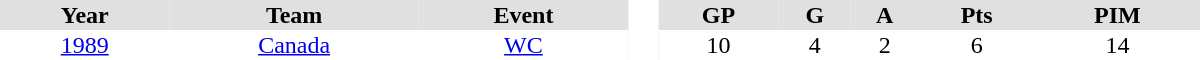<table border="0" cellpadding="1" cellspacing="0" style="text-align:center; width:50em">
<tr ALIGN="center" bgcolor="#e0e0e0">
<th>Year</th>
<th>Team</th>
<th>Event</th>
<th rowspan="99" bgcolor="#ffffff"> </th>
<th>GP</th>
<th>G</th>
<th>A</th>
<th>Pts</th>
<th>PIM</th>
</tr>
<tr>
<td><a href='#'>1989</a></td>
<td><a href='#'>Canada</a></td>
<td><a href='#'>WC</a></td>
<td>10</td>
<td>4</td>
<td>2</td>
<td>6</td>
<td>14</td>
</tr>
</table>
